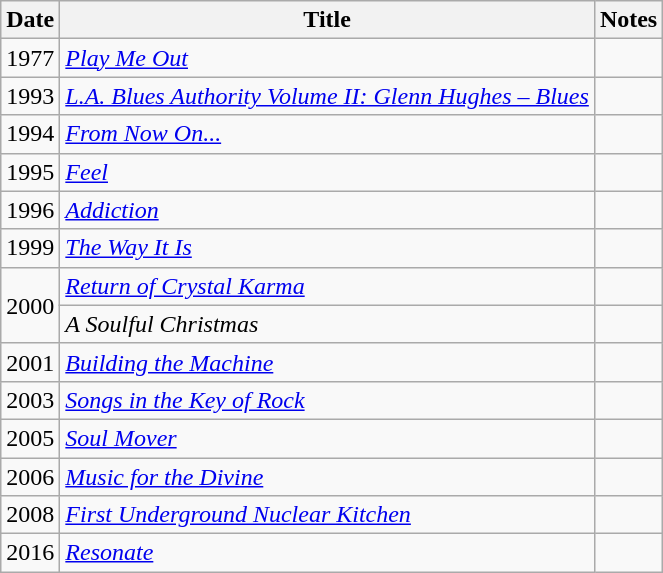<table class="wikitable">
<tr>
<th>Date</th>
<th>Title</th>
<th>Notes</th>
</tr>
<tr>
<td>1977</td>
<td><em><a href='#'>Play Me Out</a></em></td>
<td></td>
</tr>
<tr>
<td>1993</td>
<td><em><a href='#'>L.A. Blues Authority Volume II: Glenn Hughes – Blues</a></em></td>
<td></td>
</tr>
<tr>
<td>1994</td>
<td><em><a href='#'>From Now On...</a></em></td>
<td></td>
</tr>
<tr>
<td>1995</td>
<td><em><a href='#'>Feel</a></em></td>
<td></td>
</tr>
<tr>
<td>1996</td>
<td><em><a href='#'>Addiction</a></em></td>
<td></td>
</tr>
<tr>
<td>1999</td>
<td><em><a href='#'>The Way It Is</a></em></td>
<td></td>
</tr>
<tr>
<td rowspan="2">2000</td>
<td><em><a href='#'>Return of Crystal Karma</a></em></td>
<td></td>
</tr>
<tr>
<td><em>A Soulful Christmas</em></td>
<td></td>
</tr>
<tr>
<td>2001</td>
<td><em><a href='#'>Building the Machine</a></em></td>
<td></td>
</tr>
<tr>
<td>2003</td>
<td><em><a href='#'>Songs in the Key of Rock</a></em></td>
<td></td>
</tr>
<tr>
<td>2005</td>
<td><em><a href='#'>Soul Mover</a></em></td>
<td></td>
</tr>
<tr>
<td>2006</td>
<td><em><a href='#'>Music for the Divine</a></em></td>
<td></td>
</tr>
<tr>
<td>2008</td>
<td><em><a href='#'>First Underground Nuclear Kitchen</a></em></td>
<td></td>
</tr>
<tr>
<td>2016</td>
<td><em><a href='#'>Resonate</a></em></td>
<td></td>
</tr>
</table>
